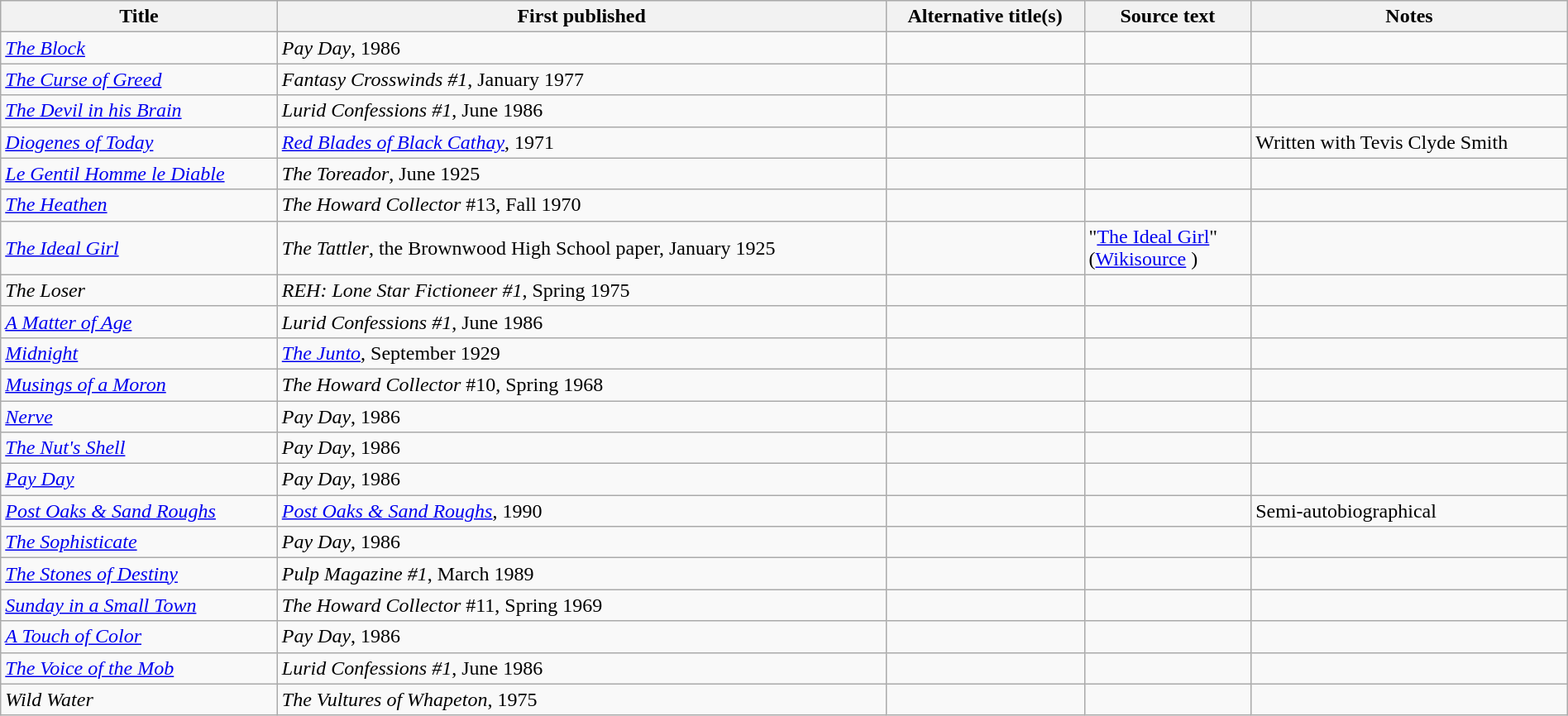<table class="wikitable" width="100%">
<tr>
<th>Title</th>
<th>First published</th>
<th>Alternative title(s)</th>
<th>Source text</th>
<th>Notes</th>
</tr>
<tr>
<td><em><a href='#'>The Block</a></em></td>
<td><em>Pay Day</em>, 1986</td>
<td></td>
<td></td>
<td></td>
</tr>
<tr>
<td><em><a href='#'>The Curse of Greed</a></em></td>
<td><em>Fantasy Crosswinds #1</em>, January 1977</td>
<td></td>
<td></td>
<td></td>
</tr>
<tr>
<td><em><a href='#'>The Devil in his Brain</a></em></td>
<td><em>Lurid Confessions #1</em>, June 1986</td>
<td></td>
<td></td>
<td></td>
</tr>
<tr>
<td><em><a href='#'>Diogenes of Today</a></em></td>
<td><em><a href='#'>Red Blades of Black Cathay</a></em>, 1971</td>
<td></td>
<td></td>
<td>Written with Tevis Clyde Smith</td>
</tr>
<tr>
<td><em><a href='#'>Le Gentil Homme le Diable</a></em></td>
<td><em>The Toreador</em>, June 1925</td>
<td></td>
<td></td>
<td></td>
</tr>
<tr>
<td><em><a href='#'>The Heathen</a></em></td>
<td><em>The Howard Collector</em> #13, Fall 1970</td>
<td></td>
<td></td>
<td></td>
</tr>
<tr>
<td><em><a href='#'>The Ideal Girl</a></em></td>
<td><em>The Tattler</em>, the Brownwood High School paper, January 1925</td>
<td></td>
<td>"<a href='#'>The Ideal Girl</a>" <br>(<a href='#'>Wikisource</a> )</td>
<td></td>
</tr>
<tr>
<td><em>The Loser</em></td>
<td><em>REH: Lone Star Fictioneer #1</em>, Spring 1975</td>
<td></td>
<td></td>
<td></td>
</tr>
<tr>
<td><em><a href='#'>A Matter of Age</a></em></td>
<td><em>Lurid Confessions #1</em>, June 1986</td>
<td></td>
<td></td>
<td></td>
</tr>
<tr>
<td><em><a href='#'>Midnight</a></em></td>
<td><em><a href='#'>The Junto</a></em>, September 1929</td>
<td></td>
<td></td>
<td></td>
</tr>
<tr>
<td><em><a href='#'>Musings of a Moron</a></em></td>
<td><em>The Howard Collector</em> #10, Spring 1968</td>
<td></td>
<td></td>
<td></td>
</tr>
<tr>
<td><em><a href='#'>Nerve</a></em></td>
<td><em>Pay Day</em>, 1986</td>
<td></td>
<td></td>
<td></td>
</tr>
<tr>
<td><em><a href='#'>The Nut's Shell</a></em></td>
<td><em>Pay Day</em>, 1986</td>
<td></td>
<td></td>
<td></td>
</tr>
<tr>
<td><em><a href='#'>Pay Day</a></em></td>
<td><em>Pay Day</em>, 1986</td>
<td></td>
<td></td>
<td></td>
</tr>
<tr>
<td><em><a href='#'>Post Oaks & Sand Roughs</a></em></td>
<td><em><a href='#'>Post Oaks & Sand Roughs</a></em>, 1990</td>
<td></td>
<td></td>
<td>Semi-autobiographical</td>
</tr>
<tr>
<td><em><a href='#'>The Sophisticate</a></em></td>
<td><em>Pay Day</em>, 1986</td>
<td></td>
<td></td>
<td></td>
</tr>
<tr>
<td><em><a href='#'>The Stones of Destiny</a></em></td>
<td><em>Pulp Magazine #1</em>, March 1989</td>
<td></td>
<td></td>
<td></td>
</tr>
<tr>
<td><em><a href='#'>Sunday in a Small Town</a></em></td>
<td><em>The Howard Collector</em> #11, Spring 1969</td>
<td></td>
<td></td>
<td></td>
</tr>
<tr>
<td><em><a href='#'>A Touch of Color</a></em></td>
<td><em>Pay Day</em>, 1986</td>
<td></td>
<td></td>
<td></td>
</tr>
<tr>
<td><em><a href='#'>The Voice of the Mob</a></em></td>
<td><em>Lurid Confessions #1</em>, June 1986</td>
<td></td>
<td></td>
<td></td>
</tr>
<tr>
<td><em>Wild Water</em></td>
<td><em>The Vultures of Whapeton</em>, 1975</td>
<td></td>
<td></td>
<td></td>
</tr>
</table>
